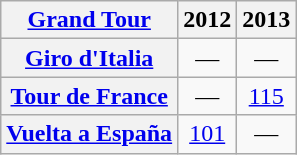<table class="wikitable plainrowheaders">
<tr>
<th scope="col"><a href='#'>Grand Tour</a></th>
<th scope="col">2012</th>
<th scope="col">2013</th>
</tr>
<tr style="text-align:center;">
<th scope="row"> <a href='#'>Giro d'Italia</a></th>
<td>—</td>
<td>—</td>
</tr>
<tr style="text-align:center;">
<th scope="row"> <a href='#'>Tour de France</a></th>
<td>—</td>
<td style="text-align:center;"><a href='#'>115</a></td>
</tr>
<tr style="text-align:center;">
<th scope="row"> <a href='#'>Vuelta a España</a></th>
<td style="text-align:center;"><a href='#'>101</a></td>
<td>—</td>
</tr>
</table>
